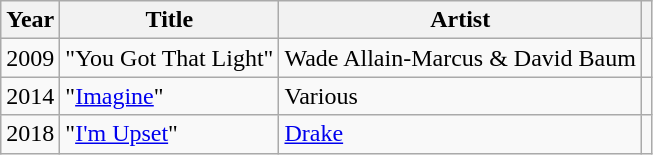<table class="wikitable">
<tr>
<th>Year</th>
<th>Title</th>
<th>Artist</th>
<th></th>
</tr>
<tr>
<td>2009</td>
<td>"You Got That Light"</td>
<td>Wade Allain-Marcus & David Baum</td>
<td style="text-align: center;"></td>
</tr>
<tr>
<td>2014</td>
<td>"<a href='#'>Imagine</a>" </td>
<td>Various</td>
<td style="text-align: center;"></td>
</tr>
<tr>
<td>2018</td>
<td>"<a href='#'>I'm Upset</a>"</td>
<td><a href='#'>Drake</a></td>
<td style="text-align: center;"></td>
</tr>
</table>
